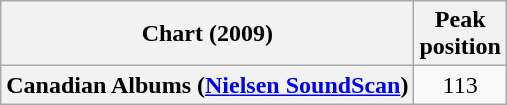<table class="wikitable plainrowheaders" style="text-align:center;">
<tr>
<th scope="col">Chart (2009)</th>
<th scope="col">Peak<br>position</th>
</tr>
<tr>
<th scope="row">Canadian Albums (<a href='#'>Nielsen SoundScan</a>)</th>
<td>113</td>
</tr>
</table>
